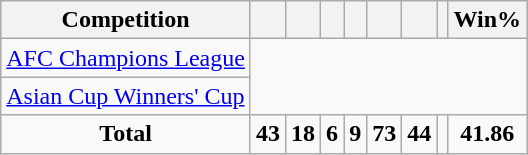<table class="sortable wikitable" style="text-align:center;">
<tr>
<th>Competition</th>
<th></th>
<th></th>
<th></th>
<th></th>
<th></th>
<th></th>
<th></th>
<th>Win%</th>
</tr>
<tr>
<td align=left><a href='#'>AFC Champions League</a><br></td>
</tr>
<tr>
<td align=left><a href='#'>Asian Cup Winners' Cup</a><br></td>
</tr>
<tr class="sortbottom">
<td><strong>Total</strong></td>
<td><strong>43</strong></td>
<td><strong>18</strong></td>
<td><strong>6</strong></td>
<td><strong>9</strong></td>
<td><strong>73</strong></td>
<td><strong>44</strong></td>
<td></td>
<td><strong>41.86</strong></td>
</tr>
</table>
